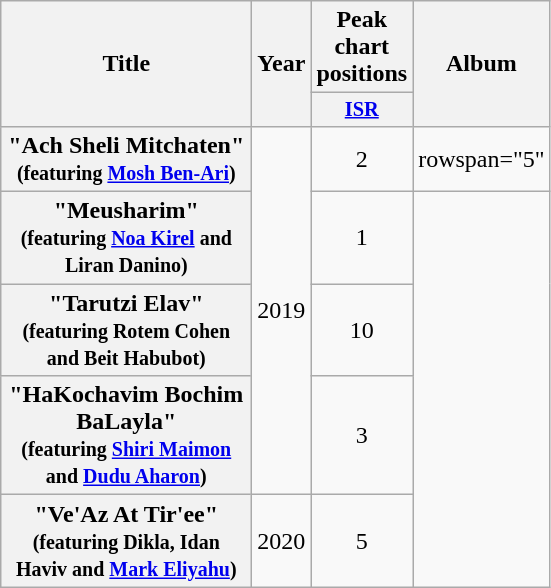<table class="wikitable plainrowheaders" style="text-align:center;">
<tr>
<th rowspan="2" scope="col" style="width:10em;">Title</th>
<th rowspan="2" scope="col" style="width:1em;">Year</th>
<th scope="col">Peak chart positions</th>
<th rowspan="2" scope="col">Album</th>
</tr>
<tr>
<th scope="col" style="width:3em;font-size:85%;"><a href='#'>ISR</a></th>
</tr>
<tr>
<th scope="row">"Ach Sheli Mitchaten"<br><small>(featuring <a href='#'>Mosh Ben-Ari</a>)</small></th>
<td rowspan="4">2019</td>
<td>2</td>
<td>rowspan="5" </td>
</tr>
<tr>
<th scope="row">"Meusharim"<br><small>(featuring <a href='#'>Noa Kirel</a> and Liran Danino)</small></th>
<td>1</td>
</tr>
<tr>
<th scope="row">"Tarutzi Elav"<br><small>(featuring Rotem Cohen and Beit Habubot)</small></th>
<td>10</td>
</tr>
<tr>
<th scope="row">"HaKochavim Bochim BaLayla"<br><small>(featuring <a href='#'>Shiri Maimon</a> and <a href='#'>Dudu Aharon</a>)</small></th>
<td>3</td>
</tr>
<tr>
<th scope="row">"Ve'Az At Tir'ee"<br><small>(featuring Dikla, Idan Haviv and <a href='#'>Mark Eliyahu</a>)</small></th>
<td>2020</td>
<td>5</td>
</tr>
</table>
